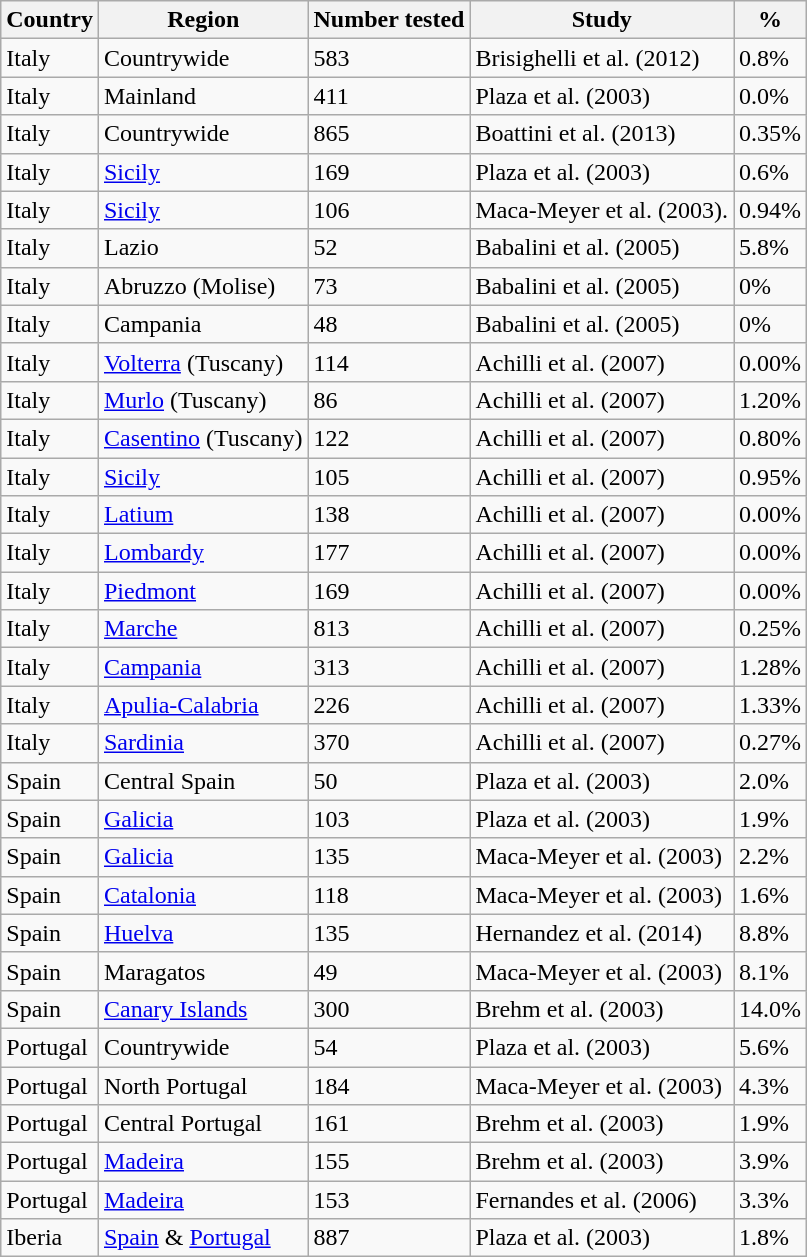<table class="wikitable sortable">
<tr>
<th>Country</th>
<th>Region</th>
<th>Number tested</th>
<th>Study</th>
<th>%</th>
</tr>
<tr>
<td>Italy</td>
<td>Countrywide</td>
<td>583</td>
<td>Brisighelli et al. (2012)</td>
<td>0.8%</td>
</tr>
<tr>
<td>Italy</td>
<td>Mainland</td>
<td>411</td>
<td>Plaza et al. (2003)</td>
<td>0.0%</td>
</tr>
<tr>
<td>Italy</td>
<td>Countrywide</td>
<td>865</td>
<td>Boattini et al. (2013)</td>
<td>0.35%</td>
</tr>
<tr>
<td>Italy</td>
<td><a href='#'>Sicily</a></td>
<td>169</td>
<td>Plaza et al. (2003)</td>
<td>0.6%</td>
</tr>
<tr>
<td>Italy</td>
<td><a href='#'>Sicily</a></td>
<td>106</td>
<td>Maca-Meyer et al. (2003).</td>
<td>0.94%</td>
</tr>
<tr>
<td>Italy</td>
<td>Lazio</td>
<td>52</td>
<td>Babalini et al. (2005)</td>
<td>5.8%</td>
</tr>
<tr>
<td>Italy</td>
<td>Abruzzo (Molise)</td>
<td>73</td>
<td>Babalini et al. (2005)</td>
<td>0%</td>
</tr>
<tr>
<td>Italy</td>
<td>Campania</td>
<td>48</td>
<td>Babalini et al. (2005)</td>
<td>0%</td>
</tr>
<tr>
<td>Italy</td>
<td><a href='#'>Volterra</a> (Tuscany)</td>
<td>114</td>
<td>Achilli et al. (2007)</td>
<td>0.00%</td>
</tr>
<tr>
<td>Italy</td>
<td><a href='#'>Murlo</a> (Tuscany)</td>
<td>86</td>
<td>Achilli et al. (2007)</td>
<td>1.20%</td>
</tr>
<tr>
<td>Italy</td>
<td><a href='#'>Casentino</a> (Tuscany)</td>
<td>122</td>
<td>Achilli et al. (2007)</td>
<td>0.80%</td>
</tr>
<tr>
<td>Italy</td>
<td><a href='#'>Sicily</a></td>
<td>105</td>
<td>Achilli et al. (2007)</td>
<td>0.95%</td>
</tr>
<tr>
<td>Italy</td>
<td><a href='#'>Latium</a></td>
<td>138</td>
<td>Achilli et al. (2007)</td>
<td>0.00%</td>
</tr>
<tr>
<td>Italy</td>
<td><a href='#'>Lombardy</a></td>
<td>177</td>
<td>Achilli et al. (2007)</td>
<td>0.00%</td>
</tr>
<tr>
<td>Italy</td>
<td><a href='#'>Piedmont</a></td>
<td>169</td>
<td>Achilli et al. (2007)</td>
<td>0.00%</td>
</tr>
<tr>
<td>Italy</td>
<td><a href='#'>Marche</a></td>
<td>813</td>
<td>Achilli et al. (2007)</td>
<td>0.25%</td>
</tr>
<tr>
<td>Italy</td>
<td><a href='#'>Campania</a></td>
<td>313</td>
<td>Achilli et al. (2007)</td>
<td>1.28%</td>
</tr>
<tr>
<td>Italy</td>
<td><a href='#'>Apulia-Calabria</a></td>
<td>226</td>
<td>Achilli et al. (2007)</td>
<td>1.33%</td>
</tr>
<tr>
<td>Italy</td>
<td><a href='#'>Sardinia</a></td>
<td>370</td>
<td>Achilli et al. (2007)</td>
<td>0.27%</td>
</tr>
<tr>
<td>Spain</td>
<td>Central Spain</td>
<td>50</td>
<td>Plaza et al. (2003)</td>
<td>2.0%</td>
</tr>
<tr>
<td>Spain</td>
<td><a href='#'>Galicia</a></td>
<td>103</td>
<td>Plaza et al. (2003)</td>
<td>1.9%</td>
</tr>
<tr>
<td>Spain</td>
<td><a href='#'>Galicia</a></td>
<td>135</td>
<td>Maca-Meyer et al. (2003)</td>
<td>2.2%</td>
</tr>
<tr>
<td>Spain</td>
<td><a href='#'>Catalonia</a></td>
<td>118</td>
<td>Maca-Meyer et al. (2003)</td>
<td>1.6%</td>
</tr>
<tr>
<td>Spain</td>
<td><a href='#'>Huelva</a></td>
<td>135</td>
<td>Hernandez et al. (2014)</td>
<td>8.8%</td>
</tr>
<tr>
<td>Spain</td>
<td>Maragatos</td>
<td>49</td>
<td>Maca-Meyer et al. (2003)</td>
<td>8.1%</td>
</tr>
<tr>
<td>Spain</td>
<td><a href='#'>Canary Islands</a></td>
<td>300</td>
<td>Brehm et al. (2003)</td>
<td>14.0%</td>
</tr>
<tr>
<td>Portugal</td>
<td>Countrywide</td>
<td>54</td>
<td>Plaza et al. (2003)</td>
<td>5.6%</td>
</tr>
<tr>
<td>Portugal</td>
<td>North Portugal</td>
<td>184</td>
<td>Maca-Meyer et al. (2003)</td>
<td>4.3%</td>
</tr>
<tr>
<td>Portugal</td>
<td>Central Portugal</td>
<td>161</td>
<td>Brehm et al. (2003)</td>
<td>1.9%</td>
</tr>
<tr>
<td>Portugal</td>
<td><a href='#'>Madeira</a></td>
<td>155</td>
<td>Brehm et al. (2003)</td>
<td>3.9%</td>
</tr>
<tr>
<td>Portugal</td>
<td><a href='#'>Madeira</a></td>
<td>153</td>
<td>Fernandes et al. (2006)</td>
<td>3.3%</td>
</tr>
<tr>
<td>Iberia</td>
<td><a href='#'>Spain</a> & <a href='#'>Portugal</a></td>
<td>887</td>
<td>Plaza et al. (2003)</td>
<td>1.8%</td>
</tr>
</table>
